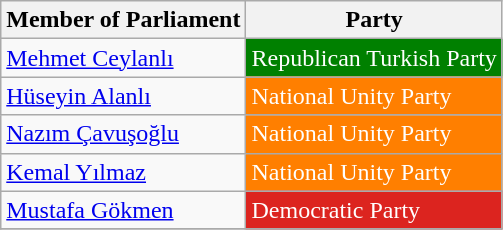<table class="wikitable">
<tr>
<th>Member of Parliament</th>
<th>Party</th>
</tr>
<tr>
<td><a href='#'>Mehmet Ceylanlı</a></td>
<td style="background:#008000; color:white">Republican Turkish Party</td>
</tr>
<tr>
<td><a href='#'>Hüseyin Alanlı</a></td>
<td style="background:#FF7F00; color:white">National Unity Party</td>
</tr>
<tr>
<td><a href='#'>Nazım Çavuşoğlu</a></td>
<td style="background:#FF7F00; color:white">National Unity Party</td>
</tr>
<tr>
<td><a href='#'>Kemal Yılmaz</a></td>
<td style="background:#FF7F00; color:white">National Unity Party</td>
</tr>
<tr>
<td><a href='#'>Mustafa Gökmen</a></td>
<td style="background:#DC241f; color:white">Democratic Party</td>
</tr>
<tr>
</tr>
</table>
